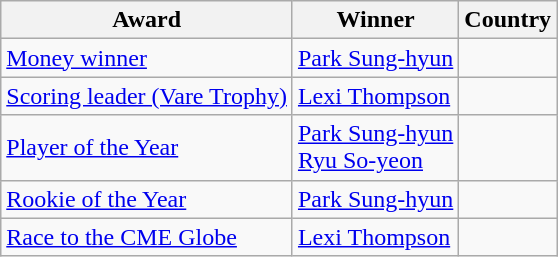<table class="wikitable">
<tr>
<th>Award</th>
<th>Winner</th>
<th>Country</th>
</tr>
<tr>
<td><a href='#'>Money winner</a></td>
<td><a href='#'>Park Sung-hyun</a></td>
<td></td>
</tr>
<tr>
<td><a href='#'>Scoring leader (Vare Trophy)</a></td>
<td><a href='#'>Lexi Thompson</a></td>
<td></td>
</tr>
<tr>
<td><a href='#'>Player of the Year</a></td>
<td><a href='#'>Park Sung-hyun</a><br><a href='#'>Ryu So-yeon</a></td>
<td><br></td>
</tr>
<tr>
<td><a href='#'>Rookie of the Year</a></td>
<td><a href='#'>Park Sung-hyun</a></td>
<td></td>
</tr>
<tr>
<td><a href='#'>Race to the CME Globe</a></td>
<td><a href='#'>Lexi Thompson</a></td>
<td></td>
</tr>
</table>
